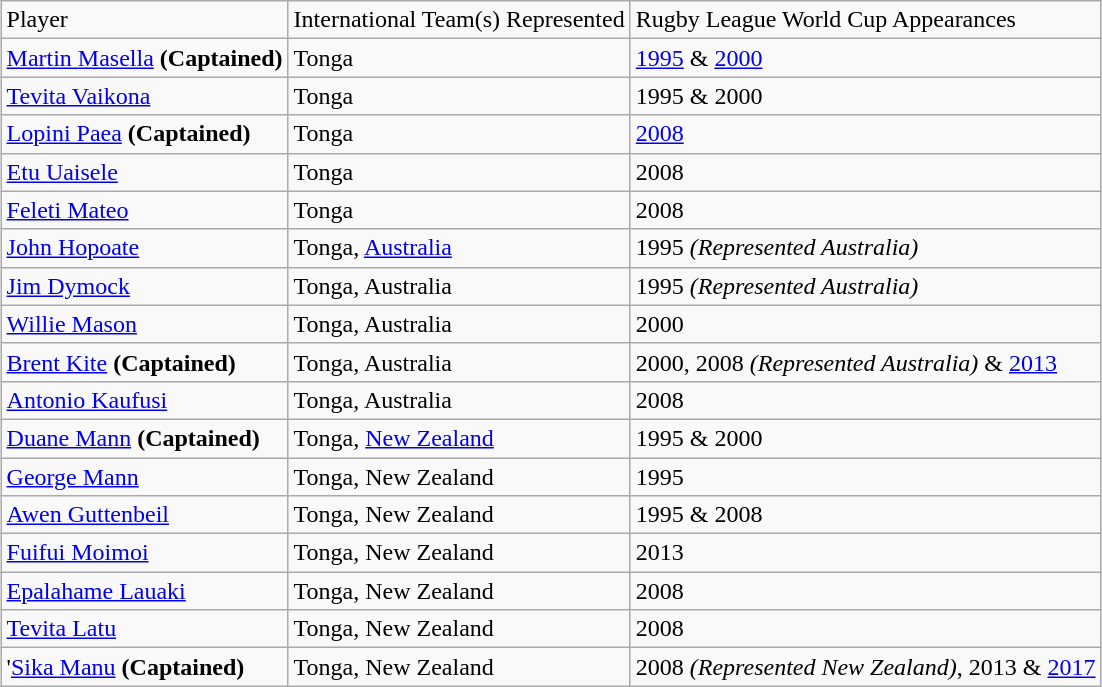<table class="wikitable" style="margin: 1em auto 1em auto">
<tr>
<td>Player</td>
<td>International Team(s) Represented</td>
<td>Rugby League World Cup Appearances</td>
</tr>
<tr>
<td><a href='#'>Martin Masella</a> <strong>(Captained)</strong></td>
<td>Tonga</td>
<td><a href='#'>1995</a> & <a href='#'>2000</a></td>
</tr>
<tr>
<td><a href='#'>Tevita Vaikona</a></td>
<td>Tonga</td>
<td>1995 & 2000</td>
</tr>
<tr>
<td><a href='#'>Lopini Paea</a> <strong>(Captained)</strong></td>
<td>Tonga</td>
<td><a href='#'>2008</a></td>
</tr>
<tr>
<td><a href='#'>Etu Uaisele</a></td>
<td>Tonga</td>
<td>2008</td>
</tr>
<tr>
<td><a href='#'>Feleti Mateo</a></td>
<td>Tonga</td>
<td>2008</td>
</tr>
<tr>
<td><a href='#'>John Hopoate</a></td>
<td>Tonga, <a href='#'>Australia</a></td>
<td>1995 <em>(Represented Australia)</em></td>
</tr>
<tr>
<td><a href='#'>Jim Dymock</a></td>
<td>Tonga,  Australia</td>
<td>1995 <em>(Represented Australia)</em></td>
</tr>
<tr>
<td><a href='#'>Willie Mason</a></td>
<td>Tonga, Australia</td>
<td>2000</td>
</tr>
<tr>
<td><a href='#'>Brent Kite</a> <strong>(Captained)</strong></td>
<td>Tonga, Australia</td>
<td>2000, 2008 <em>(Represented Australia)</em> & <a href='#'>2013</a></td>
</tr>
<tr>
<td><a href='#'>Antonio Kaufusi</a></td>
<td>Tonga, Australia</td>
<td>2008</td>
</tr>
<tr>
<td><a href='#'>Duane Mann</a> <strong>(Captained)</strong></td>
<td>Tonga, <a href='#'>New Zealand</a></td>
<td>1995 & 2000</td>
</tr>
<tr>
<td><a href='#'>George Mann</a></td>
<td>Tonga, New Zealand</td>
<td>1995</td>
</tr>
<tr>
<td><a href='#'>Awen Guttenbeil</a></td>
<td>Tonga, New Zealand</td>
<td>1995 & 2008</td>
</tr>
<tr>
<td><a href='#'>Fuifui Moimoi</a></td>
<td>Tonga, New Zealand</td>
<td>2013</td>
</tr>
<tr>
<td><a href='#'>Epalahame Lauaki</a></td>
<td>Tonga, New Zealand</td>
<td>2008</td>
</tr>
<tr>
<td><a href='#'>Tevita Latu</a></td>
<td>Tonga, New Zealand</td>
<td>2008</td>
</tr>
<tr>
<td>'<a href='#'>Sika Manu</a> <strong>(Captained)</strong></td>
<td>Tonga, New Zealand</td>
<td>2008 <em>(Represented New Zealand)</em>, 2013 & <a href='#'>2017</a></td>
</tr>
</table>
